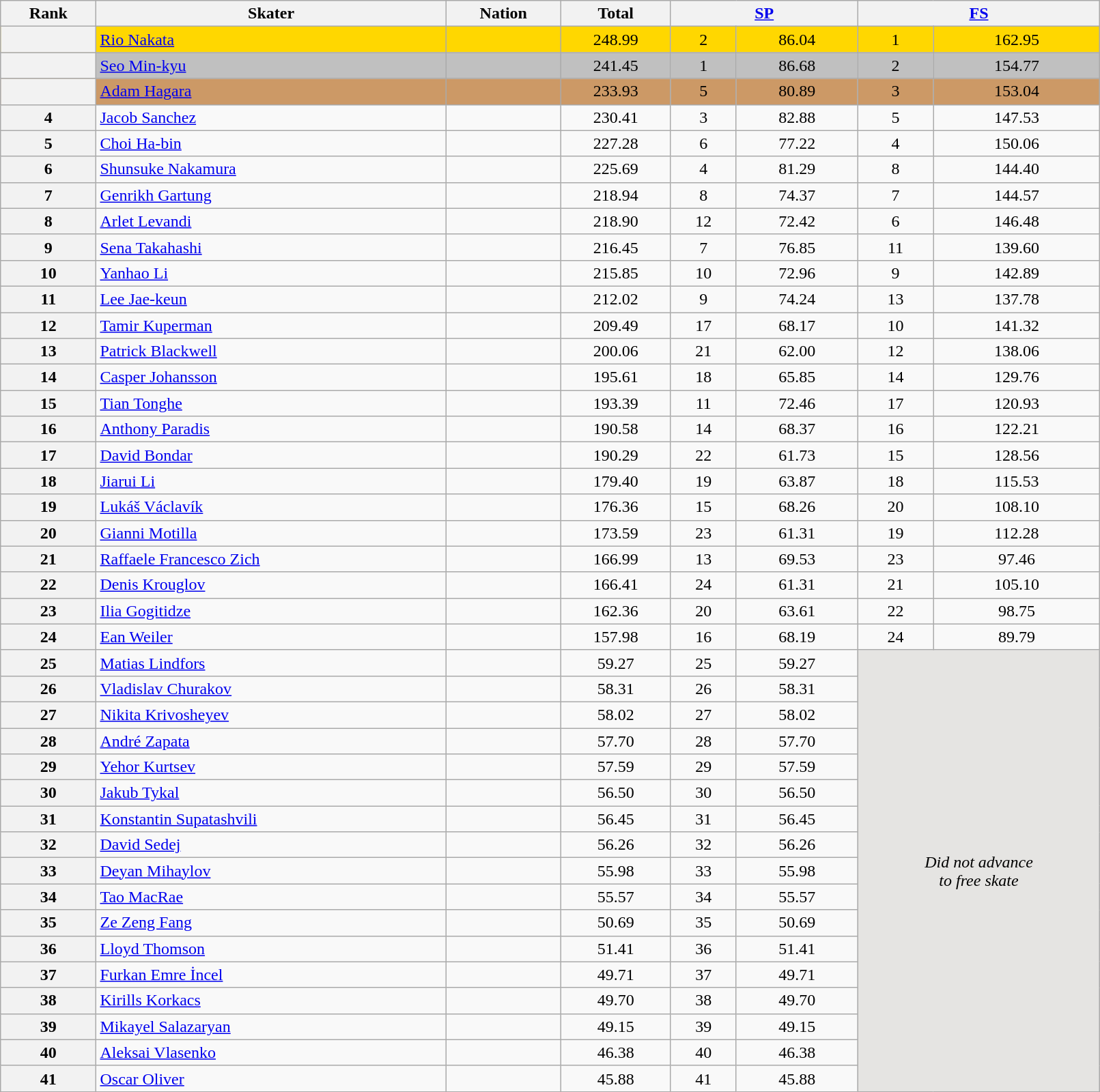<table class="wikitable sortable" style="text-align:center; width:85%">
<tr>
<th scope="col">Rank</th>
<th scope="col">Skater</th>
<th scope="col">Nation</th>
<th scope="col">Total</th>
<th colspan="2" width="80px"><a href='#'>SP</a></th>
<th colspan="2" width="80px"><a href='#'>FS</a></th>
</tr>
<tr bgcolor="gold">
<th scope="row"></th>
<td align="left"><a href='#'>Rio Nakata</a></td>
<td align="left"></td>
<td>248.99</td>
<td>2</td>
<td>86.04</td>
<td>1</td>
<td>162.95</td>
</tr>
<tr bgcolor="silver">
<th scope="row"></th>
<td align="left"><a href='#'>Seo Min-kyu</a></td>
<td align="left"></td>
<td>241.45</td>
<td>1</td>
<td>86.68</td>
<td>2</td>
<td>154.77</td>
</tr>
<tr bgcolor="#cc9966">
<th scope="row"></th>
<td align="left"><a href='#'>Adam Hagara</a></td>
<td align="left"></td>
<td>233.93</td>
<td>5</td>
<td>80.89</td>
<td>3</td>
<td>153.04</td>
</tr>
<tr>
<th scope="row">4</th>
<td align="left"><a href='#'>Jacob Sanchez</a></td>
<td align="left"></td>
<td>230.41</td>
<td>3</td>
<td>82.88</td>
<td>5</td>
<td>147.53</td>
</tr>
<tr>
<th scope="row">5</th>
<td align="left"><a href='#'>Choi Ha-bin</a></td>
<td align="left"></td>
<td>227.28</td>
<td>6</td>
<td>77.22</td>
<td>4</td>
<td>150.06</td>
</tr>
<tr>
<th scope="row">6</th>
<td align="left"><a href='#'>Shunsuke Nakamura</a></td>
<td align="left"></td>
<td>225.69</td>
<td>4</td>
<td>81.29</td>
<td>8</td>
<td>144.40</td>
</tr>
<tr>
<th scope="row">7</th>
<td align="left"><a href='#'>Genrikh Gartung</a></td>
<td align="left"></td>
<td>218.94</td>
<td>8</td>
<td>74.37</td>
<td>7</td>
<td>144.57</td>
</tr>
<tr>
<th scope="row">8</th>
<td align="left"><a href='#'>Arlet Levandi</a></td>
<td align="left"></td>
<td>218.90</td>
<td>12</td>
<td>72.42</td>
<td>6</td>
<td>146.48</td>
</tr>
<tr>
<th scope="row">9</th>
<td align="left"><a href='#'>Sena Takahashi</a></td>
<td align="left"></td>
<td>216.45</td>
<td>7</td>
<td>76.85</td>
<td>11</td>
<td>139.60</td>
</tr>
<tr>
<th scope="row">10</th>
<td align="left"><a href='#'>Yanhao Li</a></td>
<td align="left"></td>
<td>215.85</td>
<td>10</td>
<td>72.96</td>
<td>9</td>
<td>142.89</td>
</tr>
<tr>
<th scope="row">11</th>
<td align="left"><a href='#'>Lee Jae-keun</a></td>
<td align="left"></td>
<td>212.02</td>
<td>9</td>
<td>74.24</td>
<td>13</td>
<td>137.78</td>
</tr>
<tr>
<th scope="row">12</th>
<td align="left"><a href='#'>Tamir Kuperman</a></td>
<td align="left"></td>
<td>209.49</td>
<td>17</td>
<td>68.17</td>
<td>10</td>
<td>141.32</td>
</tr>
<tr>
<th scope="row">13</th>
<td align="left"><a href='#'>Patrick Blackwell</a></td>
<td align="left"></td>
<td>200.06</td>
<td>21</td>
<td>62.00</td>
<td>12</td>
<td>138.06</td>
</tr>
<tr>
<th scope="row">14</th>
<td align="left"><a href='#'>Casper Johansson</a></td>
<td align="left"></td>
<td>195.61</td>
<td>18</td>
<td>65.85</td>
<td>14</td>
<td>129.76</td>
</tr>
<tr>
<th scope="row">15</th>
<td align="left"><a href='#'>Tian Tonghe</a></td>
<td align="left"></td>
<td>193.39</td>
<td>11</td>
<td>72.46</td>
<td>17</td>
<td>120.93</td>
</tr>
<tr>
<th scope="row">16</th>
<td align="left"><a href='#'>Anthony Paradis</a></td>
<td align="left"></td>
<td>190.58</td>
<td>14</td>
<td>68.37</td>
<td>16</td>
<td>122.21</td>
</tr>
<tr>
<th scope="row">17</th>
<td align="left"><a href='#'>David Bondar</a></td>
<td align="left"></td>
<td>190.29</td>
<td>22</td>
<td>61.73</td>
<td>15</td>
<td>128.56</td>
</tr>
<tr>
<th scope="row">18</th>
<td align="left"><a href='#'>Jiarui Li</a></td>
<td align="left"></td>
<td>179.40</td>
<td>19</td>
<td>63.87</td>
<td>18</td>
<td>115.53</td>
</tr>
<tr>
<th scope="row">19</th>
<td align="left"><a href='#'>Lukáš Václavík</a></td>
<td align="left"></td>
<td>176.36</td>
<td>15</td>
<td>68.26</td>
<td>20</td>
<td>108.10</td>
</tr>
<tr>
<th scope="row">20</th>
<td align="left"><a href='#'>Gianni Motilla</a></td>
<td align="left"></td>
<td>173.59</td>
<td>23</td>
<td>61.31</td>
<td>19</td>
<td>112.28</td>
</tr>
<tr>
<th scope="row">21</th>
<td align="left"><a href='#'>Raffaele Francesco Zich</a></td>
<td align="left"></td>
<td>166.99</td>
<td>13</td>
<td>69.53</td>
<td>23</td>
<td>97.46</td>
</tr>
<tr>
<th scope="row">22</th>
<td align="left"><a href='#'>Denis Krouglov</a></td>
<td align="left"></td>
<td>166.41</td>
<td>24</td>
<td>61.31</td>
<td>21</td>
<td>105.10</td>
</tr>
<tr>
<th scope="row">23</th>
<td align="left"><a href='#'>Ilia Gogitidze</a></td>
<td align="left"></td>
<td>162.36</td>
<td>20</td>
<td>63.61</td>
<td>22</td>
<td>98.75</td>
</tr>
<tr>
<th scope="row">24</th>
<td align="left"><a href='#'>Ean Weiler</a></td>
<td align="left"></td>
<td>157.98</td>
<td>16</td>
<td>68.19</td>
<td>24</td>
<td>89.79</td>
</tr>
<tr>
<th scope="row">25</th>
<td align="left"><a href='#'>Matias Lindfors</a></td>
<td align="left"></td>
<td>59.27</td>
<td>25</td>
<td>59.27</td>
<td colspan="2" rowspan="17" bgcolor="e5e4e2"><em>Did not advance<br>to free skate</em></td>
</tr>
<tr>
<th scope="row">26</th>
<td align="left"><a href='#'>Vladislav Churakov</a></td>
<td align="left"></td>
<td>58.31</td>
<td>26</td>
<td>58.31</td>
</tr>
<tr>
<th scope="row">27</th>
<td align="left"><a href='#'>Nikita Krivosheyev</a></td>
<td align="left"></td>
<td>58.02</td>
<td>27</td>
<td>58.02</td>
</tr>
<tr>
<th scope="row">28</th>
<td align="left"><a href='#'>André Zapata</a></td>
<td align="left"></td>
<td>57.70</td>
<td>28</td>
<td>57.70</td>
</tr>
<tr>
<th scope="row">29</th>
<td align="left"><a href='#'>Yehor Kurtsev</a></td>
<td align="left"></td>
<td>57.59</td>
<td>29</td>
<td>57.59</td>
</tr>
<tr>
<th scope="row">30</th>
<td align="left"><a href='#'>Jakub Tykal</a></td>
<td align="left"></td>
<td>56.50</td>
<td>30</td>
<td>56.50</td>
</tr>
<tr>
<th scope="row">31</th>
<td align="left"><a href='#'>Konstantin Supatashvili</a></td>
<td align="left"></td>
<td>56.45</td>
<td>31</td>
<td>56.45</td>
</tr>
<tr>
<th scope="row">32</th>
<td align="left"><a href='#'>David Sedej</a></td>
<td align="left"></td>
<td>56.26</td>
<td>32</td>
<td>56.26</td>
</tr>
<tr>
<th scope="row">33</th>
<td align="left"><a href='#'>Deyan Mihaylov</a></td>
<td align="left"></td>
<td>55.98</td>
<td>33</td>
<td>55.98</td>
</tr>
<tr>
<th scope="row">34</th>
<td align="left"><a href='#'>Tao MacRae</a></td>
<td align="left"></td>
<td>55.57</td>
<td>34</td>
<td>55.57</td>
</tr>
<tr>
<th scope="row">35</th>
<td align="left"><a href='#'>Ze Zeng Fang</a></td>
<td align="left"></td>
<td>50.69</td>
<td>35</td>
<td>50.69</td>
</tr>
<tr>
<th scope="row">36</th>
<td align="left"><a href='#'>Lloyd Thomson</a></td>
<td align="left"></td>
<td>51.41</td>
<td>36</td>
<td>51.41</td>
</tr>
<tr>
<th scope="row">37</th>
<td align="left"><a href='#'>Furkan Emre İncel</a></td>
<td align="left"></td>
<td>49.71</td>
<td>37</td>
<td>49.71</td>
</tr>
<tr>
<th scope="row">38</th>
<td align="left"><a href='#'>Kirills Korkacs</a></td>
<td align="left"></td>
<td>49.70</td>
<td>38</td>
<td>49.70</td>
</tr>
<tr>
<th scope="row">39</th>
<td align="left"><a href='#'>Mikayel Salazaryan</a></td>
<td align="left"></td>
<td>49.15</td>
<td>39</td>
<td>49.15</td>
</tr>
<tr>
<th scope="row">40</th>
<td align="left"><a href='#'>Aleksai Vlasenko</a></td>
<td align="left"></td>
<td>46.38</td>
<td>40</td>
<td>46.38</td>
</tr>
<tr>
<th scope="row">41</th>
<td align="left"><a href='#'>Oscar Oliver</a></td>
<td align="left"></td>
<td>45.88</td>
<td>41</td>
<td>45.88</td>
</tr>
</table>
